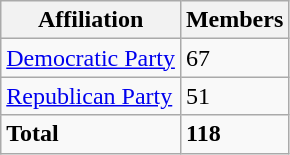<table class="wikitable">
<tr>
<th><strong>Affiliation</strong></th>
<th><strong>Members</strong></th>
</tr>
<tr>
<td><a href='#'>Democratic Party</a></td>
<td>67</td>
</tr>
<tr>
<td><a href='#'>Republican Party</a></td>
<td>51</td>
</tr>
<tr>
<td><strong>Total</strong></td>
<td><strong>118</strong></td>
</tr>
</table>
